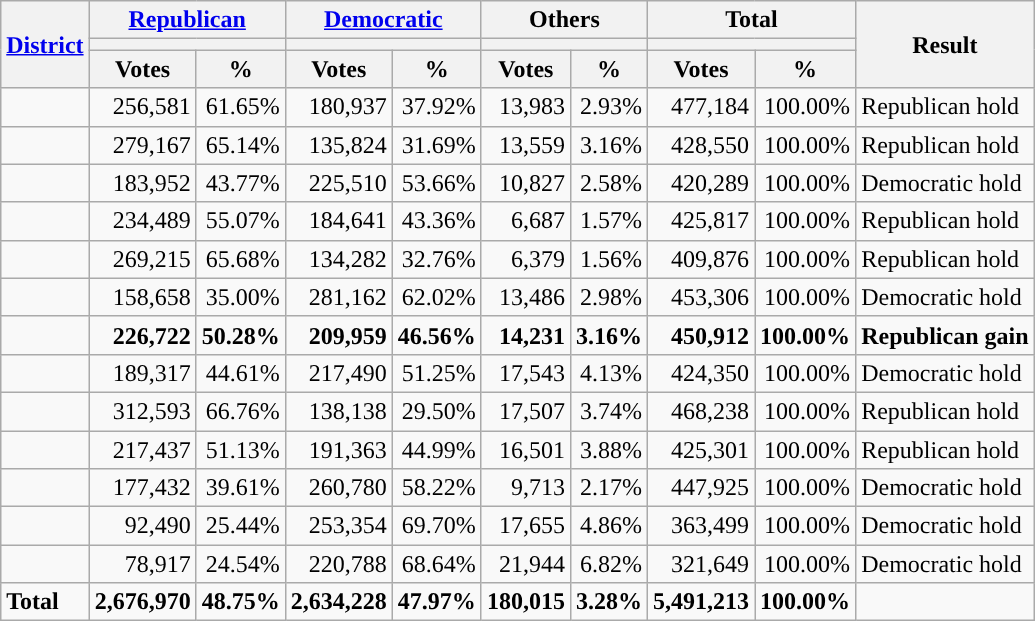<table class="wikitable plainrowheaders sortable" style="font-size:100%; text-align:right;">
<tr>
<th scope=col rowspan=3><a href='#'>District</a></th>
<th scope=col colspan=2><a href='#'>Republican</a></th>
<th scope=col colspan=2><a href='#'>Democratic</a></th>
<th scope=col colspan=2>Others</th>
<th scope=col colspan=2>Total</th>
<th scope=col rowspan=3>Result</th>
</tr>
<tr>
<th scope=col colspan=2 style="background:"></th>
<th scope=col colspan=2 style="background:"></th>
<th scope=col colspan=2></th>
<th scope=col colspan=2></th>
</tr>
<tr>
<th scope=col data-sort-type="number">Votes</th>
<th scope=col data-sort-type="number">%</th>
<th scope=col data-sort-type="number">Votes</th>
<th scope=col data-sort-type="number">%</th>
<th scope=col data-sort-type="number">Votes</th>
<th scope=col data-sort-type="number">%</th>
<th scope=col data-sort-type="number">Votes</th>
<th scope=col data-sort-type="number">%</th>
</tr>
<tr>
<td align=left></td>
<td>256,581</td>
<td>61.65%</td>
<td>180,937</td>
<td>37.92%</td>
<td>13,983</td>
<td>2.93%</td>
<td>477,184</td>
<td>100.00%</td>
<td align=left>Republican hold</td>
</tr>
<tr>
<td align=left></td>
<td>279,167</td>
<td>65.14%</td>
<td>135,824</td>
<td>31.69%</td>
<td>13,559</td>
<td>3.16%</td>
<td>428,550</td>
<td>100.00%</td>
<td align=left>Republican hold</td>
</tr>
<tr>
<td align=left></td>
<td>183,952</td>
<td>43.77%</td>
<td>225,510</td>
<td>53.66%</td>
<td>10,827</td>
<td>2.58%</td>
<td>420,289</td>
<td>100.00%</td>
<td align=left>Democratic hold</td>
</tr>
<tr>
<td align=left></td>
<td>234,489</td>
<td>55.07%</td>
<td>184,641</td>
<td>43.36%</td>
<td>6,687</td>
<td>1.57%</td>
<td>425,817</td>
<td>100.00%</td>
<td align=left>Republican hold</td>
</tr>
<tr>
<td align=left></td>
<td>269,215</td>
<td>65.68%</td>
<td>134,282</td>
<td>32.76%</td>
<td>6,379</td>
<td>1.56%</td>
<td>409,876</td>
<td>100.00%</td>
<td align=left>Republican hold</td>
</tr>
<tr>
<td align=left></td>
<td>158,658</td>
<td>35.00%</td>
<td>281,162</td>
<td>62.02%</td>
<td>13,486</td>
<td>2.98%</td>
<td>453,306</td>
<td>100.00%</td>
<td align=left>Democratic hold</td>
</tr>
<tr>
<td align=left><strong></strong></td>
<td><strong>226,722</strong></td>
<td><strong>50.28%</strong></td>
<td><strong>209,959</strong></td>
<td><strong>46.56%</strong></td>
<td><strong>14,231</strong></td>
<td><strong>3.16%</strong></td>
<td><strong>450,912</strong></td>
<td><strong>100.00%</strong></td>
<td align=left><strong>Republican gain</strong></td>
</tr>
<tr>
<td align=left></td>
<td>189,317</td>
<td>44.61%</td>
<td>217,490</td>
<td>51.25%</td>
<td>17,543</td>
<td>4.13%</td>
<td>424,350</td>
<td>100.00%</td>
<td align=left>Democratic hold</td>
</tr>
<tr>
<td align=left></td>
<td>312,593</td>
<td>66.76%</td>
<td>138,138</td>
<td>29.50%</td>
<td>17,507</td>
<td>3.74%</td>
<td>468,238</td>
<td>100.00%</td>
<td align=left>Republican hold</td>
</tr>
<tr>
<td align=left></td>
<td>217,437</td>
<td>51.13%</td>
<td>191,363</td>
<td>44.99%</td>
<td>16,501</td>
<td>3.88%</td>
<td>425,301</td>
<td>100.00%</td>
<td align=left>Republican hold</td>
</tr>
<tr>
<td align=left></td>
<td>177,432</td>
<td>39.61%</td>
<td>260,780</td>
<td>58.22%</td>
<td>9,713</td>
<td>2.17%</td>
<td>447,925</td>
<td>100.00%</td>
<td align=left>Democratic hold</td>
</tr>
<tr>
<td align=left></td>
<td>92,490</td>
<td>25.44%</td>
<td>253,354</td>
<td>69.70%</td>
<td>17,655</td>
<td>4.86%</td>
<td>363,499</td>
<td>100.00%</td>
<td align=left>Democratic hold</td>
</tr>
<tr>
<td align=left></td>
<td>78,917</td>
<td>24.54%</td>
<td>220,788</td>
<td>68.64%</td>
<td>21,944</td>
<td>6.82%</td>
<td>321,649</td>
<td>100.00%</td>
<td align=left>Democratic hold</td>
</tr>
<tr class="sortbottom" style="font-weight:bold">
<td align=left>Total</td>
<td>2,676,970</td>
<td>48.75%</td>
<td>2,634,228</td>
<td>47.97%</td>
<td>180,015</td>
<td>3.28%</td>
<td>5,491,213</td>
<td>100.00%</td>
<td></td>
</tr>
</table>
